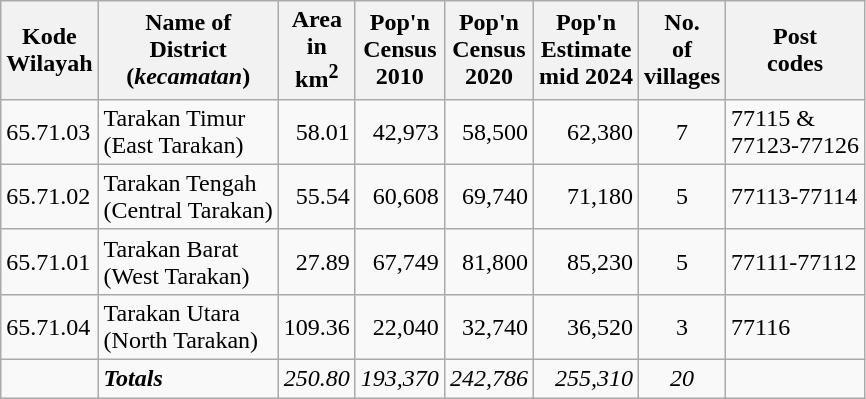<table class="sortable wikitable">
<tr>
<th>Kode <br>Wilayah</th>
<th>Name of<br>District <br> (<em>kecamatan</em>)</th>
<th>Area <br>in<br>km<sup>2</sup></th>
<th>Pop'n<br>Census<br>2010</th>
<th>Pop'n<br>Census<br>2020</th>
<th>Pop'n<br>Estimate<br>mid 2024</th>
<th>No.<br>of <br>villages</th>
<th>Post<br>codes</th>
</tr>
<tr>
<td>65.71.03</td>
<td>Tarakan Timur <br>(East Tarakan)</td>
<td align="right">58.01</td>
<td align="right">42,973</td>
<td align="right">58,500</td>
<td align="right">62,380</td>
<td align="center">7</td>
<td>77115 &<br>77123-77126</td>
</tr>
<tr>
<td>65.71.02</td>
<td>Tarakan Tengah <br>(Central Tarakan)</td>
<td align="right">55.54</td>
<td align="right">60,608</td>
<td align="right">69,740</td>
<td align="right">71,180</td>
<td align="center">5</td>
<td>77113-77114</td>
</tr>
<tr>
<td>65.71.01</td>
<td>Tarakan Barat <br>(West Tarakan)</td>
<td align="right">27.89</td>
<td align="right">67,749</td>
<td align="right">81,800</td>
<td align="right">85,230</td>
<td align="center">5</td>
<td>77111-77112</td>
</tr>
<tr>
<td>65.71.04</td>
<td>Tarakan Utara <br>(North Tarakan)</td>
<td align="right">109.36</td>
<td align="right">22,040</td>
<td align="right">32,740</td>
<td align="right">36,520</td>
<td align="center">3</td>
<td>77116</td>
</tr>
<tr>
<td></td>
<td><strong><em>Totals</em></strong></td>
<td align="right"><em>250.80</em></td>
<td align="right"><em>193,370</em></td>
<td align="right"><em>242,786</em></td>
<td align="right"><em>255,310</em></td>
<td align="center"><em>20</em></td>
<td></td>
</tr>
</table>
